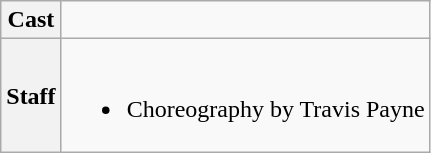<table class="wikitable">
<tr>
<th>Cast</th>
<td></td>
</tr>
<tr>
<th>Staff</th>
<td><br><ul><li>Choreography by Travis Payne</li></ul></td>
</tr>
</table>
